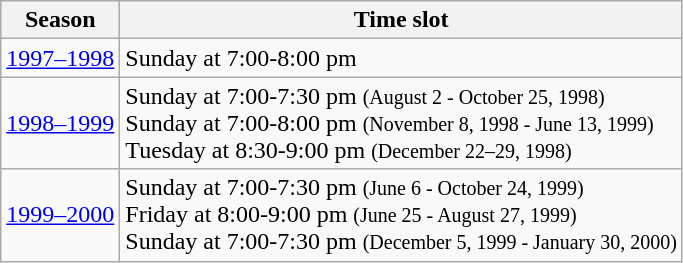<table class="wikitable">
<tr>
<th>Season</th>
<th>Time slot</th>
</tr>
<tr>
<td><a href='#'>1997–1998</a></td>
<td>Sunday at 7:00-8:00 pm</td>
</tr>
<tr>
<td><a href='#'>1998–1999</a></td>
<td>Sunday at 7:00-7:30 pm <small>(August 2 - October 25, 1998)</small><br>Sunday at 7:00-8:00 pm <small>(November 8, 1998 - June 13, 1999)</small><br>Tuesday at 8:30-9:00 pm <small>(December 22–29, 1998)</small></td>
</tr>
<tr>
<td><a href='#'>1999–2000</a></td>
<td>Sunday at 7:00-7:30 pm <small>(June 6 - October 24, 1999)</small><br>Friday at 8:00-9:00 pm <small>(June 25 - August 27, 1999)</small><br>Sunday at 7:00-7:30 pm <small>(December 5, 1999 - January 30, 2000)</small></td>
</tr>
</table>
